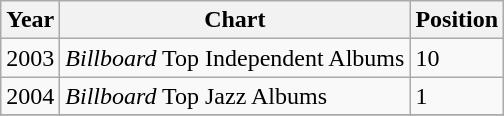<table class="wikitable">
<tr>
<th>Year</th>
<th>Chart</th>
<th>Position</th>
</tr>
<tr>
<td>2003</td>
<td><em>Billboard</em> Top Independent Albums</td>
<td>10</td>
</tr>
<tr>
<td>2004</td>
<td><em>Billboard</em> Top Jazz Albums</td>
<td>1</td>
</tr>
<tr>
</tr>
</table>
